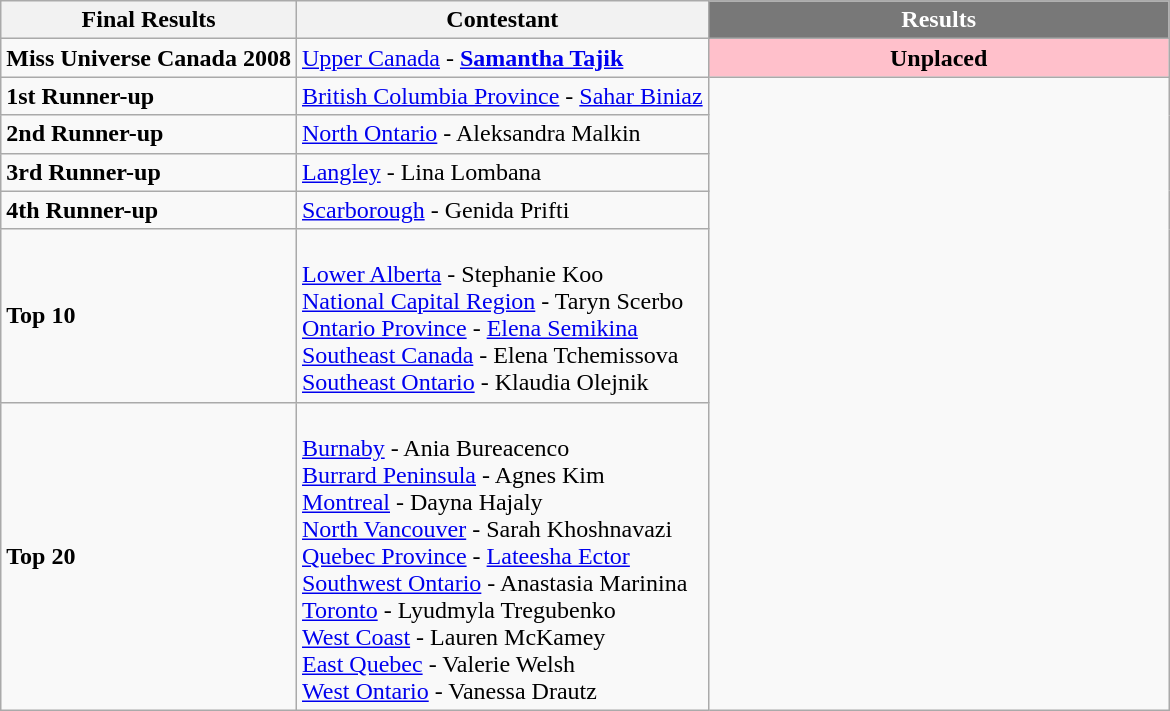<table class="wikitable">
<tr>
<th>Final Results</th>
<th>Contestant</th>
<th width="300" style="background-color:#787878;color:#FFFFFF;">Results</th>
</tr>
<tr>
<td><strong>Miss Universe Canada 2008</strong></td>
<td> <a href='#'>Upper Canada</a> - <strong><a href='#'>Samantha Tajik</a></strong></td>
<th style="background:pink;">Unplaced</th>
</tr>
<tr>
<td><strong>1st Runner-up</strong></td>
<td> <a href='#'>British Columbia Province</a> - <a href='#'>Sahar Biniaz</a></td>
</tr>
<tr>
<td><strong>2nd Runner-up</strong></td>
<td> <a href='#'>North Ontario</a> - Aleksandra Malkin</td>
</tr>
<tr>
<td><strong>3rd Runner-up</strong></td>
<td> <a href='#'>Langley</a> - Lina Lombana</td>
</tr>
<tr>
<td><strong>4th Runner-up</strong></td>
<td> <a href='#'>Scarborough</a> - Genida Prifti</td>
</tr>
<tr>
<td><strong>Top 10</strong></td>
<td><br> <a href='#'>Lower Alberta</a> - Stephanie Koo<br>
 <a href='#'>National Capital Region</a> - Taryn Scerbo<br>
 <a href='#'>Ontario Province</a> - <a href='#'>Elena Semikina</a><br>
 <a href='#'>Southeast Canada</a> - Elena Tchemissova<br>
 <a href='#'>Southeast Ontario</a> - Klaudia Olejnik<br></td>
</tr>
<tr>
<td><strong>Top 20</strong></td>
<td><br> <a href='#'>Burnaby</a> - Ania Bureacenco<br>
 <a href='#'>Burrard Peninsula</a> - Agnes Kim<br>
 <a href='#'>Montreal</a> - Dayna Hajaly<br>
 <a href='#'>North Vancouver</a> - Sarah Khoshnavazi<br>
 <a href='#'>Quebec Province</a> - <a href='#'>Lateesha Ector</a><br>
 <a href='#'>Southwest Ontario</a> - Anastasia Marinina<br>
 <a href='#'>Toronto</a> - Lyudmyla Tregubenko<br>
 <a href='#'>West Coast</a> - Lauren McKamey<br>
 <a href='#'>East Quebec</a> - Valerie Welsh<br>
 <a href='#'>West Ontario</a> - Vanessa Drautz<br></td>
</tr>
</table>
